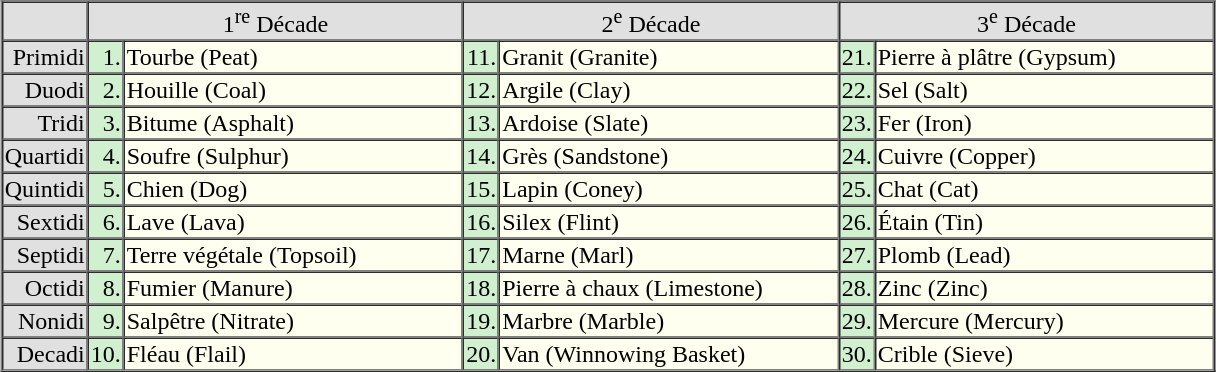<table align="center" border="1" cellspacing="0" cellpadding="1">
<tr bgcolor=#e0e0e0>
<td ALIGN="right"> </td>
<td ALIGN="center" colspan=2>1<sup>re</sup> Décade</td>
<td ALIGN="center" colspan=2>2<sup>e</sup> Décade</td>
<td ALIGN="center" colspan=2>3<sup>e</sup> Décade</td>
</tr>
<tr>
<td ALIGN="right" bgcolor=#e0e0e0>Primidi</td>
<td ALIGN="right" bgcolor=#d0f0d0>1.</td>
<td ALIGN="left"  bgcolor=#fffff0 width=28%>Tourbe (Peat)</td>
<td ALIGN="right" bgcolor=#d0f0d0>11.</td>
<td ALIGN="left"  bgcolor=#fffff0 width=28%>Granit (Granite)</td>
<td ALIGN="right" bgcolor=#d0f0d0>21.</td>
<td ALIGN="left"  bgcolor=#fffff0 width=28%>Pierre à plâtre (Gypsum)</td>
</tr>
<tr>
<td ALIGN="right" bgcolor=#e0e0e0>Duodi</td>
<td ALIGN="right" bgcolor=#d0f0d0>2.</td>
<td ALIGN="left"  bgcolor=#fffff0>Houille (Coal)</td>
<td ALIGN="right" bgcolor=#d0f0d0>12.</td>
<td ALIGN="left"  bgcolor=#fffff0>Argile (Clay)</td>
<td ALIGN="right" bgcolor=#d0f0d0>22.</td>
<td ALIGN="left"  bgcolor=#fffff0>Sel (Salt)</td>
</tr>
<tr>
<td ALIGN="right" bgcolor=#e0e0e0>Tridi</td>
<td ALIGN="right" bgcolor=#d0f0d0>3.</td>
<td ALIGN="left"  bgcolor=#fffff0>Bitume (Asphalt)</td>
<td ALIGN="right" bgcolor=#d0f0d0>13.</td>
<td ALIGN="left"  bgcolor=#fffff0>Ardoise (Slate)</td>
<td ALIGN="right" bgcolor=#d0f0d0>23.</td>
<td ALIGN="left"  bgcolor=#fffff0>Fer (Iron)</td>
</tr>
<tr>
<td ALIGN="right" bgcolor=#e0e0e0>Quartidi</td>
<td ALIGN="right" bgcolor=#d0f0d0>4.</td>
<td ALIGN="left"  bgcolor=#fffff0>Soufre (Sulphur)</td>
<td ALIGN="right" bgcolor=#d0f0d0>14.</td>
<td ALIGN="left"  bgcolor=#fffff0>Grès (Sandstone)</td>
<td ALIGN="right" bgcolor=#d0f0d0>24.</td>
<td ALIGN="left"  bgcolor=#fffff0>Cuivre (Copper)</td>
</tr>
<tr>
<td ALIGN="right" bgcolor=#e0e0e0><span>Quintidi</span></td>
<td ALIGN="right" bgcolor=#d0f0d0><span> 5.</span></td>
<td ALIGN="left"  bgcolor=#fffff0><span>Chien (Dog)</span></td>
<td ALIGN="right" bgcolor=#d0f0d0><span>15.</span></td>
<td ALIGN="left"  bgcolor=#fffff0><span>Lapin (Coney)</span></td>
<td ALIGN="right" bgcolor=#d0f0d0><span>25.</span></td>
<td ALIGN="left"  bgcolor=#fffff0><span>Chat (Cat)</span></td>
</tr>
<tr>
<td ALIGN="right" bgcolor=#e0e0e0>Sextidi</td>
<td ALIGN="right" bgcolor=#d0f0d0>6.</td>
<td ALIGN="left"  bgcolor=#fffff0>Lave (Lava)</td>
<td ALIGN="right" bgcolor=#d0f0d0>16.</td>
<td ALIGN="left"  bgcolor=#fffff0>Silex (Flint)</td>
<td ALIGN="right" bgcolor=#d0f0d0>26.</td>
<td ALIGN="left"  bgcolor=#fffff0>Étain (Tin)</td>
</tr>
<tr>
<td ALIGN="right" bgcolor=#e0e0e0>Septidi</td>
<td ALIGN="right" bgcolor=#d0f0d0>7.</td>
<td ALIGN="left"  bgcolor=#fffff0>Terre végétale (Topsoil)</td>
<td ALIGN="right" bgcolor=#d0f0d0>17.</td>
<td ALIGN="left"  bgcolor=#fffff0>Marne (Marl)</td>
<td ALIGN="right" bgcolor=#d0f0d0>27.</td>
<td ALIGN="left"  bgcolor=#fffff0>Plomb (Lead)</td>
</tr>
<tr>
<td ALIGN="right" bgcolor=#e0e0e0>Octidi</td>
<td ALIGN="right" bgcolor=#d0f0d0>8.</td>
<td ALIGN="left"  bgcolor=#fffff0>Fumier (Manure)</td>
<td ALIGN="right" bgcolor=#d0f0d0>18.</td>
<td ALIGN="left"  bgcolor=#fffff0>Pierre à chaux (Limestone)</td>
<td ALIGN="right" bgcolor=#d0f0d0>28.</td>
<td ALIGN="left"  bgcolor=#fffff0>Zinc (Zinc)</td>
</tr>
<tr>
<td ALIGN="right" bgcolor=#e0e0e0>Nonidi</td>
<td ALIGN="right" bgcolor=#d0f0d0>9.</td>
<td ALIGN="left"  bgcolor=#fffff0>Salpêtre (Nitrate)</td>
<td ALIGN="right" bgcolor=#d0f0d0>19.</td>
<td ALIGN="left"  bgcolor=#fffff0>Marbre (Marble)</td>
<td ALIGN="right" bgcolor=#d0f0d0>29.</td>
<td ALIGN="left"  bgcolor=#fffff0>Mercure (Mercury)</td>
</tr>
<tr>
<td ALIGN="right" bgcolor=#e0e0e0><span>Decadi</span></td>
<td ALIGN="right" bgcolor=#d0f0d0><span>10.</span></td>
<td ALIGN="left"  bgcolor=#fffff0><span>Fléau (Flail)</span></td>
<td ALIGN="right" bgcolor=#d0f0d0><span>20.</span></td>
<td ALIGN="left"  bgcolor=#fffff0><span>Van (Winnowing Basket)</span></td>
<td ALIGN="right" bgcolor=#d0f0d0><span>30.</span></td>
<td ALIGN="left"  bgcolor=#fffff0><span>Crible (Sieve)</span></td>
</tr>
</table>
